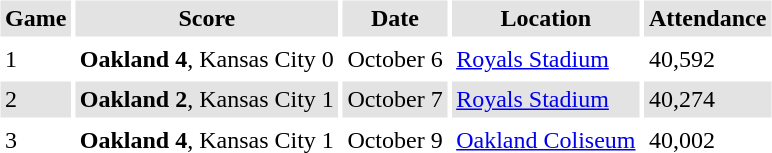<table border="0" cellspacing="3" cellpadding="3">
<tr style="background: #e3e3e3;">
<th>Game</th>
<th>Score</th>
<th>Date</th>
<th>Location</th>
<th>Attendance</th>
</tr>
<tr>
<td>1</td>
<td><strong>Oakland 4</strong>, Kansas City 0</td>
<td>October 6</td>
<td><a href='#'>Royals Stadium</a></td>
<td>40,592</td>
</tr>
<tr style="background: #e3e3e3;">
<td>2</td>
<td><strong>Oakland 2</strong>, Kansas City 1</td>
<td>October 7</td>
<td><a href='#'>Royals Stadium</a></td>
<td>40,274</td>
</tr>
<tr>
<td>3</td>
<td><strong>Oakland 4</strong>, Kansas City 1</td>
<td>October 9</td>
<td><a href='#'>Oakland Coliseum</a></td>
<td>40,002</td>
</tr>
</table>
